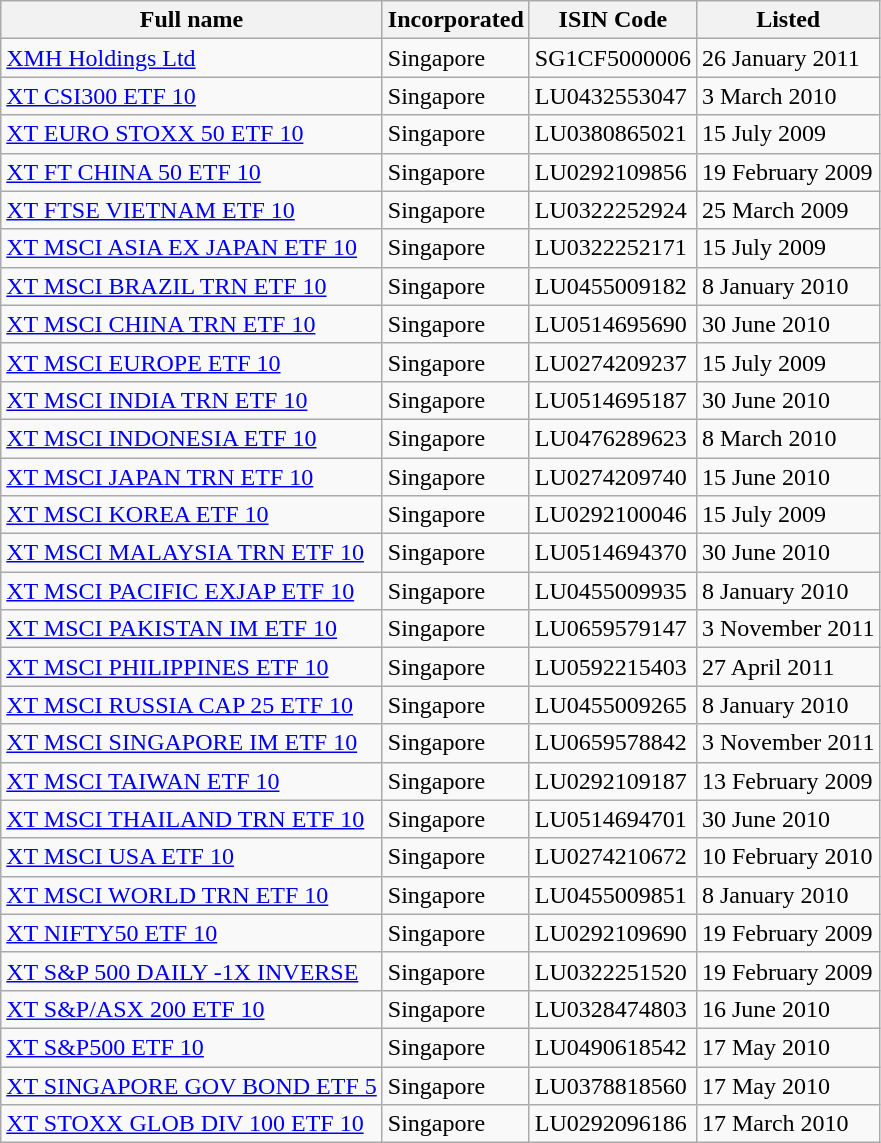<table class="wikitable">
<tr>
<th>Full name</th>
<th>Incorporated</th>
<th>ISIN Code</th>
<th>Listed</th>
</tr>
<tr>
<td><a href='#'>XMH Holdings Ltd</a></td>
<td>Singapore</td>
<td>SG1CF5000006</td>
<td>26 January 2011</td>
</tr>
<tr>
<td><a href='#'>XT CSI300 ETF 10</a></td>
<td>Singapore</td>
<td>LU0432553047</td>
<td>3 March 2010</td>
</tr>
<tr>
<td><a href='#'>XT EURO STOXX 50 ETF 10</a></td>
<td>Singapore</td>
<td>LU0380865021</td>
<td>15 July 2009</td>
</tr>
<tr>
<td><a href='#'>XT FT CHINA 50 ETF 10</a></td>
<td>Singapore</td>
<td>LU0292109856</td>
<td>19 February 2009</td>
</tr>
<tr>
<td><a href='#'>XT FTSE VIETNAM ETF 10</a></td>
<td>Singapore</td>
<td>LU0322252924</td>
<td>25 March 2009</td>
</tr>
<tr>
<td><a href='#'>XT MSCI ASIA EX JAPAN ETF 10</a></td>
<td>Singapore</td>
<td>LU0322252171</td>
<td>15 July 2009</td>
</tr>
<tr>
<td><a href='#'>XT MSCI BRAZIL TRN ETF 10</a></td>
<td>Singapore</td>
<td>LU0455009182</td>
<td>8 January 2010</td>
</tr>
<tr>
<td><a href='#'>XT MSCI CHINA TRN ETF 10</a></td>
<td>Singapore</td>
<td>LU0514695690</td>
<td>30 June 2010</td>
</tr>
<tr>
<td><a href='#'>XT MSCI EUROPE ETF 10</a></td>
<td>Singapore</td>
<td>LU0274209237</td>
<td>15 July 2009</td>
</tr>
<tr>
<td><a href='#'>XT MSCI INDIA TRN ETF 10</a></td>
<td>Singapore</td>
<td>LU0514695187</td>
<td>30 June 2010</td>
</tr>
<tr>
<td><a href='#'>XT MSCI INDONESIA ETF 10</a></td>
<td>Singapore</td>
<td>LU0476289623</td>
<td>8 March 2010</td>
</tr>
<tr>
<td><a href='#'>XT MSCI JAPAN TRN ETF 10</a></td>
<td>Singapore</td>
<td>LU0274209740</td>
<td>15 June 2010</td>
</tr>
<tr>
<td><a href='#'>XT MSCI KOREA ETF 10</a></td>
<td>Singapore</td>
<td>LU0292100046</td>
<td>15 July 2009</td>
</tr>
<tr>
<td><a href='#'>XT MSCI MALAYSIA TRN ETF 10</a></td>
<td>Singapore</td>
<td>LU0514694370</td>
<td>30 June 2010</td>
</tr>
<tr>
<td><a href='#'>XT MSCI PACIFIC EXJAP ETF 10</a></td>
<td>Singapore</td>
<td>LU0455009935</td>
<td>8 January 2010</td>
</tr>
<tr>
<td><a href='#'>XT MSCI PAKISTAN IM ETF 10</a></td>
<td>Singapore</td>
<td>LU0659579147</td>
<td>3 November 2011</td>
</tr>
<tr>
<td><a href='#'>XT MSCI PHILIPPINES ETF 10</a></td>
<td>Singapore</td>
<td>LU0592215403</td>
<td>27 April 2011</td>
</tr>
<tr>
<td><a href='#'>XT MSCI RUSSIA CAP 25 ETF 10</a></td>
<td>Singapore</td>
<td>LU0455009265</td>
<td>8 January 2010</td>
</tr>
<tr>
<td><a href='#'>XT MSCI SINGAPORE IM ETF 10</a></td>
<td>Singapore</td>
<td>LU0659578842</td>
<td>3 November 2011</td>
</tr>
<tr>
<td><a href='#'>XT MSCI TAIWAN ETF 10</a></td>
<td>Singapore</td>
<td>LU0292109187</td>
<td>13 February 2009</td>
</tr>
<tr>
<td><a href='#'>XT MSCI THAILAND TRN ETF 10</a></td>
<td>Singapore</td>
<td>LU0514694701</td>
<td>30 June 2010</td>
</tr>
<tr>
<td><a href='#'>XT MSCI USA ETF 10</a></td>
<td>Singapore</td>
<td>LU0274210672</td>
<td>10 February 2010</td>
</tr>
<tr>
<td><a href='#'>XT MSCI WORLD TRN ETF 10</a></td>
<td>Singapore</td>
<td>LU0455009851</td>
<td>8 January 2010</td>
</tr>
<tr>
<td><a href='#'>XT NIFTY50 ETF 10</a></td>
<td>Singapore</td>
<td>LU0292109690</td>
<td>19 February 2009</td>
</tr>
<tr>
<td><a href='#'>XT S&P 500 DAILY -1X INVERSE</a></td>
<td>Singapore</td>
<td>LU0322251520</td>
<td>19 February 2009</td>
</tr>
<tr>
<td><a href='#'>XT S&P/ASX 200 ETF 10</a></td>
<td>Singapore</td>
<td>LU0328474803</td>
<td>16 June 2010</td>
</tr>
<tr>
<td><a href='#'>XT S&P500 ETF 10</a></td>
<td>Singapore</td>
<td>LU0490618542</td>
<td>17 May 2010</td>
</tr>
<tr>
<td><a href='#'>XT SINGAPORE GOV BOND ETF 5</a></td>
<td>Singapore</td>
<td>LU0378818560</td>
<td>17 May 2010</td>
</tr>
<tr>
<td><a href='#'>XT STOXX GLOB DIV 100 ETF 10</a></td>
<td>Singapore</td>
<td>LU0292096186</td>
<td>17 March 2010</td>
</tr>
</table>
